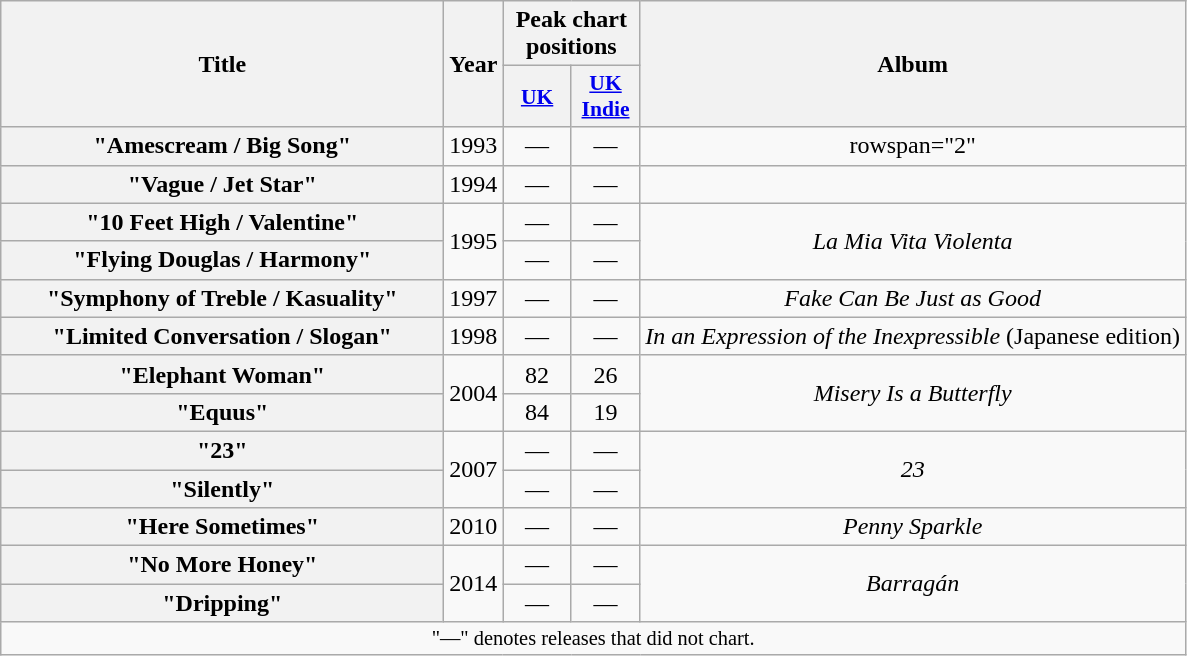<table class="wikitable plainrowheaders" style="text-align:center;">
<tr>
<th scope="col" rowspan="2" style="width:18em;">Title</th>
<th scope="col" rowspan="2">Year</th>
<th scope="col" colspan="2">Peak chart positions</th>
<th scope="col" rowspan="2">Album</th>
</tr>
<tr>
<th scope="col" style="width:2.7em;font-size:90%;"><a href='#'>UK</a><br></th>
<th scope="col" style="width:2.7em;font-size:90%;"><a href='#'>UK<br>Indie</a><br></th>
</tr>
<tr>
<th scope="row">"Amescream / Big Song"</th>
<td>1993</td>
<td>—</td>
<td>—</td>
<td>rowspan="2" </td>
</tr>
<tr>
<th scope="row">"Vague / Jet Star"</th>
<td>1994</td>
<td>—</td>
<td>—</td>
</tr>
<tr>
<th scope="row">"10 Feet High / Valentine"</th>
<td rowspan="2">1995</td>
<td>—</td>
<td>—</td>
<td rowspan="2"><em>La Mia Vita Violenta</em></td>
</tr>
<tr>
<th scope="row">"Flying Douglas / Harmony"</th>
<td>—</td>
<td>—</td>
</tr>
<tr>
<th scope="row">"Symphony of Treble / Kasuality"</th>
<td>1997</td>
<td>—</td>
<td>—</td>
<td><em>Fake Can Be Just as Good</em></td>
</tr>
<tr>
<th scope="row">"Limited Conversation / Slogan"</th>
<td>1998</td>
<td>—</td>
<td>—</td>
<td><em>In an Expression of the Inexpressible</em> (Japanese edition)</td>
</tr>
<tr>
<th scope="row">"Elephant Woman"</th>
<td rowspan="2">2004</td>
<td>82</td>
<td>26</td>
<td rowspan="2"><em>Misery Is a Butterfly</em></td>
</tr>
<tr>
<th scope="row">"Equus"</th>
<td>84</td>
<td>19</td>
</tr>
<tr>
<th scope="row">"23"</th>
<td rowspan="2">2007</td>
<td>—</td>
<td>—</td>
<td rowspan="2"><em>23</em></td>
</tr>
<tr>
<th scope="row">"Silently"</th>
<td>—</td>
<td>—</td>
</tr>
<tr>
<th scope="row">"Here Sometimes"</th>
<td>2010</td>
<td>—</td>
<td>—</td>
<td><em>Penny Sparkle</em></td>
</tr>
<tr>
<th scope="row">"No More Honey"</th>
<td rowspan="2">2014</td>
<td>—</td>
<td>—</td>
<td rowspan="2"><em>Barragán</em></td>
</tr>
<tr>
<th scope="row">"Dripping"</th>
<td>—</td>
<td>—</td>
</tr>
<tr>
<td colspan="14" style="text-align:center; font-size:85%">"—" denotes releases that did not chart.</td>
</tr>
</table>
